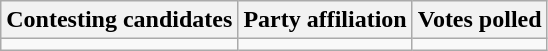<table class="wikitable sortable">
<tr>
<th>Contesting candidates</th>
<th>Party affiliation</th>
<th>Votes polled</th>
</tr>
<tr>
<td></td>
<td></td>
<td></td>
</tr>
</table>
